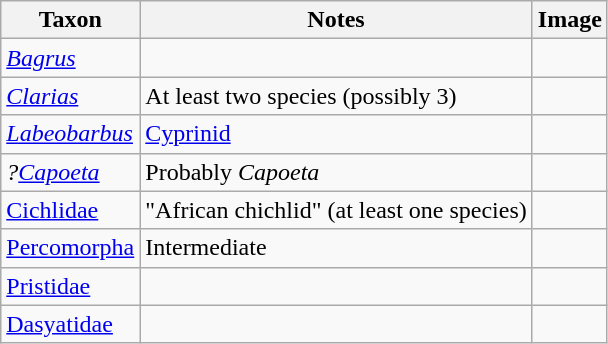<table class="wikitable">
<tr>
<th>Taxon</th>
<th>Notes</th>
<th>Image</th>
</tr>
<tr>
<td><em><a href='#'>Bagrus</a></em></td>
<td></td>
<td></td>
</tr>
<tr>
<td><em><a href='#'>Clarias</a></em></td>
<td>At least two species (possibly 3)</td>
<td></td>
</tr>
<tr>
<td><em><a href='#'>Labeobarbus</a></em></td>
<td><a href='#'>Cyprinid</a></td>
<td></td>
</tr>
<tr>
<td><em> ?<a href='#'>Capoeta</a></em></td>
<td>Probably <em>Capoeta</em></td>
<td></td>
</tr>
<tr>
<td><a href='#'>Cichlidae</a></td>
<td>"African chichlid" (at least one species)</td>
<td></td>
</tr>
<tr>
<td><a href='#'>Percomorpha</a></td>
<td>Intermediate</td>
<td></td>
</tr>
<tr>
<td><a href='#'>Pristidae</a></td>
<td></td>
<td></td>
</tr>
<tr>
<td><a href='#'>Dasyatidae</a></td>
<td></td>
<td></td>
</tr>
</table>
